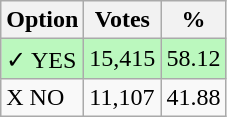<table class="wikitable">
<tr>
<th>Option</th>
<th>Votes</th>
<th>%</th>
</tr>
<tr>
<td style=background:#bbf8be>✓ YES</td>
<td style=background:#bbf8be>15,415</td>
<td style=background:#bbf8be>58.12</td>
</tr>
<tr>
<td>X NO</td>
<td>11,107</td>
<td>41.88</td>
</tr>
</table>
